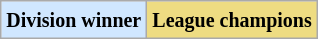<table class="wikitable" border="1">
<tr>
<td bgcolor="#D0E7FF"><small><strong>Division winner</strong> </small></td>
<td bgcolor="#EEDC82"><small><strong>League champions</strong> </small></td>
</tr>
</table>
